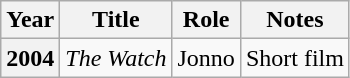<table class="wikitable sortable plainrowheaders">
<tr>
<th scope="col">Year</th>
<th scope="col">Title</th>
<th scope="col">Role</th>
<th scope="col" class="unsortable">Notes</th>
</tr>
<tr>
<th scope="row">2004</th>
<td><em>The Watch</em></td>
<td>Jonno</td>
<td>Short film</td>
</tr>
</table>
